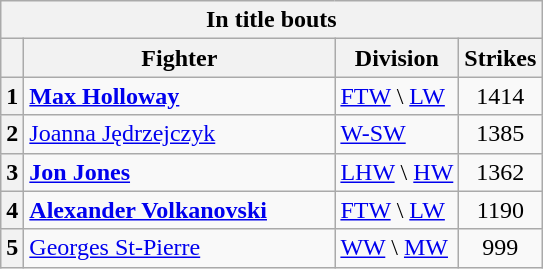<table class=wikitable>
<tr>
<th colspan=4>In title bouts</th>
</tr>
<tr>
<th></th>
<th width=200>Fighter</th>
<th>Division</th>
<th>Strikes</th>
</tr>
<tr>
<th>1</th>
<td> <strong><a href='#'>Max Holloway</a></strong></td>
<td><a href='#'>FTW</a> \ <a href='#'>LW</a></td>
<td align=center>1414</td>
</tr>
<tr>
<th>2</th>
<td> <a href='#'>Joanna Jędrzejczyk</a></td>
<td><a href='#'>W-SW</a></td>
<td align=center>1385</td>
</tr>
<tr>
<th>3</th>
<td> <strong><a href='#'>Jon Jones</a></strong></td>
<td><a href='#'>LHW</a> \ <a href='#'>HW</a></td>
<td align=center>1362</td>
</tr>
<tr>
<th>4</th>
<td> <strong><a href='#'>Alexander Volkanovski</a></strong></td>
<td><a href='#'>FTW</a> \ <a href='#'>LW</a></td>
<td align=center>1190</td>
</tr>
<tr>
<th>5</th>
<td> <a href='#'>Georges St-Pierre</a></td>
<td><a href='#'>WW</a> \ <a href='#'>MW</a></td>
<td align=center>999</td>
</tr>
</table>
